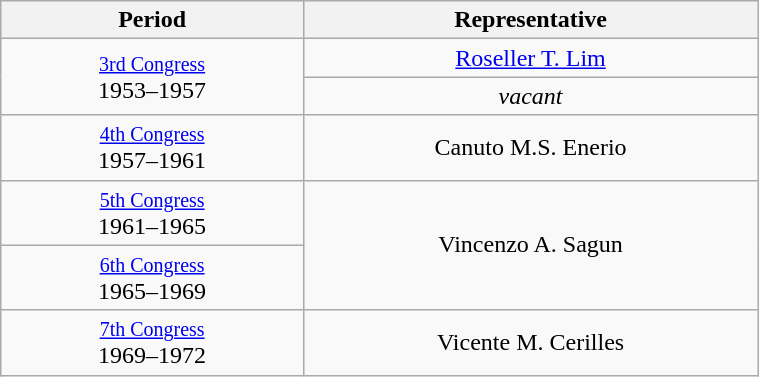<table class="wikitable" style="text-align:center; width:40%;">
<tr>
<th width="40%">Period</th>
<th>Representative</th>
</tr>
<tr>
<td rowspan="2"><small><a href='#'>3rd Congress</a></small><br>1953–1957</td>
<td><a href='#'>Roseller T. Lim</a></td>
</tr>
<tr>
<td><em>vacant</em></td>
</tr>
<tr>
<td><small><a href='#'>4th Congress</a></small><br>1957–1961</td>
<td>Canuto M.S. Enerio</td>
</tr>
<tr>
<td><small><a href='#'>5th Congress</a></small><br>1961–1965</td>
<td rowspan="2">Vincenzo A. Sagun</td>
</tr>
<tr>
<td><small><a href='#'>6th Congress</a></small><br>1965–1969</td>
</tr>
<tr>
<td><small><a href='#'>7th Congress</a></small><br>1969–1972</td>
<td>Vicente M. Cerilles</td>
</tr>
</table>
